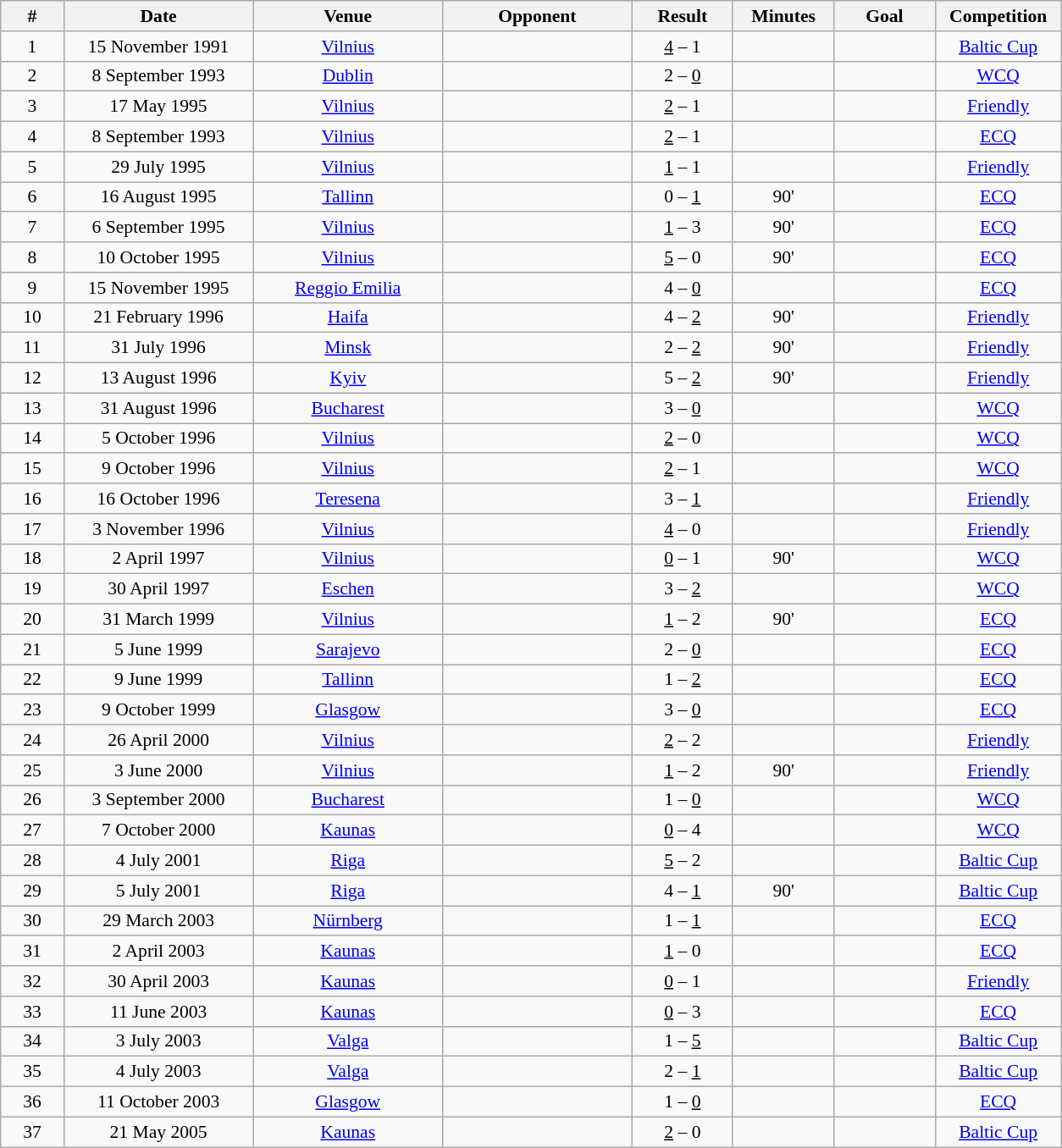<table class="wikitable" style="font-size:90%; text-align:center;">
<tr bgcolor=#EFEFEF>
<th width=5%>#</th>
<th width=15%>Date</th>
<th width=15%>Venue</th>
<th width=15%>Opponent</th>
<th width=8%>Result</th>
<th width=8%>Minutes</th>
<th width=8%>Goal</th>
<th width=10%>Competition</th>
</tr>
<tr>
<td>1</td>
<td>15 November 1991</td>
<td><a href='#'>Vilnius</a></td>
<td></td>
<td><u>4</u> – 1</td>
<td></td>
<td></td>
<td><a href='#'>Baltic Cup</a></td>
</tr>
<tr>
<td>2</td>
<td>8 September 1993</td>
<td><a href='#'>Dublin</a></td>
<td></td>
<td>2 – <u>0</u></td>
<td></td>
<td></td>
<td><a href='#'>WCQ</a></td>
</tr>
<tr>
<td>3</td>
<td>17 May 1995</td>
<td><a href='#'>Vilnius</a></td>
<td></td>
<td><u>2</u> – 1</td>
<td></td>
<td></td>
<td><a href='#'>Friendly</a></td>
</tr>
<tr>
<td>4</td>
<td>8 September 1993</td>
<td><a href='#'>Vilnius</a></td>
<td></td>
<td><u>2</u> – 1</td>
<td></td>
<td></td>
<td><a href='#'>ECQ</a></td>
</tr>
<tr>
<td>5</td>
<td>29 July 1995</td>
<td><a href='#'>Vilnius</a></td>
<td></td>
<td><u>1</u> – 1</td>
<td></td>
<td></td>
<td><a href='#'>Friendly</a></td>
</tr>
<tr>
<td>6</td>
<td>16 August 1995</td>
<td><a href='#'>Tallinn</a></td>
<td></td>
<td>0 – <u>1</u></td>
<td>90'</td>
<td></td>
<td><a href='#'>ECQ</a></td>
</tr>
<tr>
<td>7</td>
<td>6 September 1995</td>
<td><a href='#'>Vilnius</a></td>
<td></td>
<td><u>1</u> – 3</td>
<td>90'</td>
<td></td>
<td><a href='#'>ECQ</a></td>
</tr>
<tr>
<td>8</td>
<td>10 October 1995</td>
<td><a href='#'>Vilnius</a></td>
<td></td>
<td><u>5</u> – 0</td>
<td>90'</td>
<td></td>
<td><a href='#'>ECQ</a></td>
</tr>
<tr>
<td>9</td>
<td>15 November 1995</td>
<td><a href='#'>Reggio Emilia</a></td>
<td></td>
<td>4 – <u>0</u></td>
<td></td>
<td></td>
<td><a href='#'>ECQ</a></td>
</tr>
<tr>
<td>10</td>
<td>21 February 1996</td>
<td><a href='#'>Haifa</a></td>
<td></td>
<td>4 – <u>2</u></td>
<td>90'</td>
<td></td>
<td><a href='#'>Friendly</a></td>
</tr>
<tr>
<td>11</td>
<td>31 July 1996</td>
<td><a href='#'>Minsk</a></td>
<td></td>
<td>2 – <u>2</u></td>
<td>90'</td>
<td></td>
<td><a href='#'>Friendly</a></td>
</tr>
<tr>
<td>12</td>
<td>13 August 1996</td>
<td><a href='#'>Kyiv</a></td>
<td></td>
<td>5 – <u>2</u></td>
<td>90'</td>
<td></td>
<td><a href='#'>Friendly</a></td>
</tr>
<tr>
<td>13</td>
<td>31 August 1996</td>
<td><a href='#'>Bucharest</a></td>
<td></td>
<td>3 – <u>0</u></td>
<td></td>
<td></td>
<td><a href='#'>WCQ</a></td>
</tr>
<tr>
<td>14</td>
<td>5 October 1996</td>
<td><a href='#'>Vilnius</a></td>
<td></td>
<td><u>2</u> – 0</td>
<td></td>
<td></td>
<td><a href='#'>WCQ</a></td>
</tr>
<tr>
<td>15</td>
<td>9 October 1996</td>
<td><a href='#'>Vilnius</a></td>
<td></td>
<td><u>2</u> – 1</td>
<td></td>
<td></td>
<td><a href='#'>WCQ</a></td>
</tr>
<tr>
<td>16</td>
<td>16 October 1996</td>
<td><a href='#'>Teresena</a></td>
<td></td>
<td>3 – <u>1</u></td>
<td></td>
<td></td>
<td><a href='#'>Friendly</a></td>
</tr>
<tr>
<td>17</td>
<td>3 November 1996</td>
<td><a href='#'>Vilnius</a></td>
<td></td>
<td><u>4</u> – 0</td>
<td></td>
<td></td>
<td><a href='#'>Friendly</a></td>
</tr>
<tr>
<td>18</td>
<td>2 April 1997</td>
<td><a href='#'>Vilnius</a></td>
<td></td>
<td><u>0</u> – 1</td>
<td>90'</td>
<td></td>
<td><a href='#'>WCQ</a></td>
</tr>
<tr>
<td>19</td>
<td>30 April 1997</td>
<td><a href='#'>Eschen</a></td>
<td></td>
<td>3 – <u>2</u></td>
<td></td>
<td></td>
<td><a href='#'>WCQ</a></td>
</tr>
<tr>
<td>20</td>
<td>31 March 1999</td>
<td><a href='#'>Vilnius</a></td>
<td></td>
<td><u>1</u> – 2</td>
<td>90'</td>
<td></td>
<td><a href='#'>ECQ</a></td>
</tr>
<tr>
<td>21</td>
<td>5 June 1999</td>
<td><a href='#'>Sarajevo</a></td>
<td></td>
<td>2 – <u>0</u></td>
<td></td>
<td></td>
<td><a href='#'>ECQ</a></td>
</tr>
<tr>
<td>22</td>
<td>9 June 1999</td>
<td><a href='#'>Tallinn</a></td>
<td></td>
<td>1 – <u>2</u></td>
<td></td>
<td></td>
<td><a href='#'>ECQ</a></td>
</tr>
<tr>
<td>23</td>
<td>9 October 1999</td>
<td><a href='#'>Glasgow</a></td>
<td></td>
<td>3 – <u>0</u></td>
<td></td>
<td></td>
<td><a href='#'>ECQ</a></td>
</tr>
<tr>
<td>24</td>
<td>26 April 2000</td>
<td><a href='#'>Vilnius</a></td>
<td></td>
<td><u>2</u> – 2</td>
<td></td>
<td></td>
<td><a href='#'>Friendly</a></td>
</tr>
<tr>
<td>25</td>
<td>3 June 2000</td>
<td><a href='#'>Vilnius</a></td>
<td></td>
<td><u>1</u> – 2</td>
<td>90'</td>
<td></td>
<td><a href='#'>Friendly</a></td>
</tr>
<tr>
<td>26</td>
<td>3 September 2000</td>
<td><a href='#'>Bucharest</a></td>
<td></td>
<td>1 – <u>0</u></td>
<td></td>
<td></td>
<td><a href='#'>WCQ</a></td>
</tr>
<tr>
<td>27</td>
<td>7 October 2000</td>
<td><a href='#'>Kaunas</a></td>
<td></td>
<td><u>0</u> – 4</td>
<td></td>
<td></td>
<td><a href='#'>WCQ</a></td>
</tr>
<tr>
<td>28</td>
<td>4 July 2001</td>
<td><a href='#'>Riga</a></td>
<td></td>
<td><u>5</u> – 2</td>
<td></td>
<td></td>
<td><a href='#'>Baltic Cup</a></td>
</tr>
<tr>
<td>29</td>
<td>5 July 2001</td>
<td><a href='#'>Riga</a></td>
<td></td>
<td>4 – <u>1</u></td>
<td>90'</td>
<td></td>
<td><a href='#'>Baltic Cup</a></td>
</tr>
<tr>
<td>30</td>
<td>29 March 2003</td>
<td><a href='#'>Nürnberg</a></td>
<td></td>
<td>1 – <u>1</u></td>
<td></td>
<td></td>
<td><a href='#'>ECQ</a></td>
</tr>
<tr>
<td>31</td>
<td>2 April 2003</td>
<td><a href='#'>Kaunas</a></td>
<td></td>
<td><u>1</u> – 0</td>
<td></td>
<td></td>
<td><a href='#'>ECQ</a></td>
</tr>
<tr>
<td>32</td>
<td>30 April 2003</td>
<td><a href='#'>Kaunas</a></td>
<td></td>
<td><u>0</u> – 1</td>
<td></td>
<td></td>
<td><a href='#'>Friendly</a></td>
</tr>
<tr>
<td>33</td>
<td>11 June 2003</td>
<td><a href='#'>Kaunas</a></td>
<td></td>
<td><u>0</u> – 3</td>
<td></td>
<td></td>
<td><a href='#'>ECQ</a></td>
</tr>
<tr>
<td>34</td>
<td>3 July 2003</td>
<td><a href='#'>Valga</a></td>
<td></td>
<td>1 – <u>5</u></td>
<td></td>
<td></td>
<td><a href='#'>Baltic Cup</a></td>
</tr>
<tr>
<td>35</td>
<td>4 July 2003</td>
<td><a href='#'>Valga</a></td>
<td></td>
<td>2 – <u>1</u></td>
<td></td>
<td></td>
<td><a href='#'>Baltic Cup</a></td>
</tr>
<tr>
<td>36</td>
<td>11 October 2003</td>
<td><a href='#'>Glasgow</a></td>
<td></td>
<td>1 – <u>0</u></td>
<td></td>
<td></td>
<td><a href='#'>ECQ</a></td>
</tr>
<tr>
<td>37</td>
<td>21 May 2005</td>
<td><a href='#'>Kaunas</a></td>
<td></td>
<td><u>2</u> – 0</td>
<td></td>
<td></td>
<td><a href='#'>Baltic Cup</a></td>
</tr>
</table>
